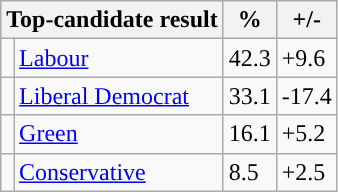<table class="wikitable">
<tr>
<th colspan="2">Top-candidate result</th>
<th>%</th>
<th>+/-</th>
</tr>
<tr>
<td style="background-color: "></td>
<td><a href='#'>Labour</a></td>
<td>42.3</td>
<td>+9.6</td>
</tr>
<tr>
<td style="background-color: "></td>
<td><a href='#'>Liberal Democrat</a></td>
<td>33.1</td>
<td>-17.4</td>
</tr>
<tr>
<td style="background-color: "></td>
<td><a href='#'>Green</a></td>
<td>16.1</td>
<td>+5.2</td>
</tr>
<tr>
<td style="background-color: "></td>
<td><a href='#'>Conservative</a></td>
<td>8.5</td>
<td>+2.5</td>
</tr>
</table>
